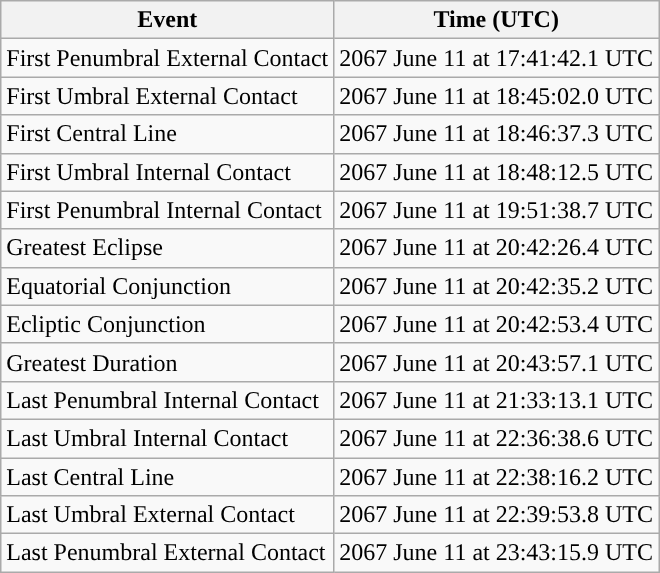<table class="wikitable">
<tr>
<th>Event</th>
<th>Time (UTC)</th>
</tr>
<tr>
<td>First Penumbral External Contact</td>
<td>2067 June 11 at 17:41:42.1 UTC</td>
</tr>
<tr>
<td>First Umbral External Contact</td>
<td>2067 June 11 at 18:45:02.0 UTC</td>
</tr>
<tr>
<td>First Central Line</td>
<td>2067 June 11 at 18:46:37.3 UTC</td>
</tr>
<tr>
<td>First Umbral Internal Contact</td>
<td>2067 June 11 at 18:48:12.5 UTC</td>
</tr>
<tr>
<td>First Penumbral Internal Contact</td>
<td>2067 June 11 at 19:51:38.7 UTC</td>
</tr>
<tr>
<td>Greatest Eclipse</td>
<td>2067 June 11 at 20:42:26.4 UTC</td>
</tr>
<tr>
<td>Equatorial Conjunction</td>
<td>2067 June 11 at 20:42:35.2 UTC</td>
</tr>
<tr>
<td>Ecliptic Conjunction</td>
<td>2067 June 11 at 20:42:53.4 UTC</td>
</tr>
<tr>
<td>Greatest Duration</td>
<td>2067 June 11 at 20:43:57.1 UTC</td>
</tr>
<tr>
<td>Last Penumbral Internal Contact</td>
<td>2067 June 11 at 21:33:13.1 UTC</td>
</tr>
<tr>
<td>Last Umbral Internal Contact</td>
<td>2067 June 11 at 22:36:38.6 UTC</td>
</tr>
<tr>
<td>Last Central Line</td>
<td>2067 June 11 at 22:38:16.2 UTC</td>
</tr>
<tr>
<td>Last Umbral External Contact</td>
<td>2067 June 11 at 22:39:53.8 UTC</td>
</tr>
<tr>
<td>Last Penumbral External Contact</td>
<td>2067 June 11 at 23:43:15.9 UTC</td>
</tr>
</table>
